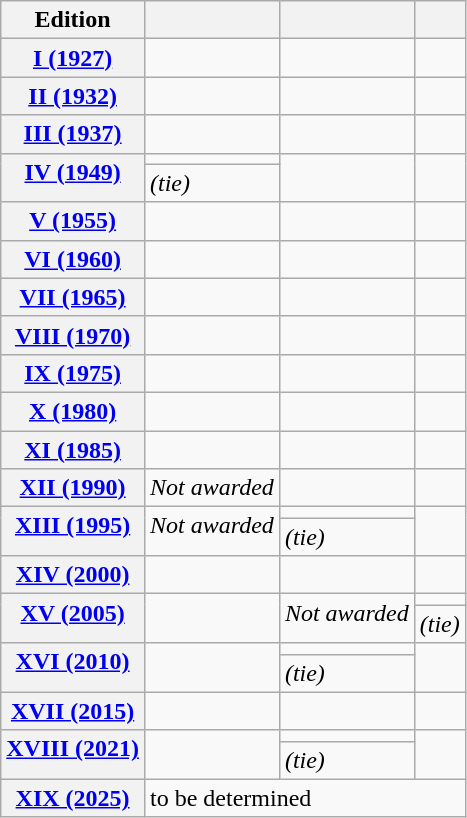<table class="wikitable">
<tr>
<th>Edition</th>
<th></th>
<th></th>
<th></th>
</tr>
<tr valign="top">
<th><a href='#'>I (1927)</a></th>
<td></td>
<td></td>
<td></td>
</tr>
<tr valign="top">
<th><a href='#'>II (1932)</a></th>
<td></td>
<td></td>
<td></td>
</tr>
<tr valign="top">
<th><a href='#'>III (1937)</a></th>
<td></td>
<td></td>
<td></td>
</tr>
<tr valign="top">
<th rowspan="2"><a href='#'>IV (1949)</a></th>
<td></td>
<td rowspan="2"></td>
<td rowspan="2"></td>
</tr>
<tr>
<td> <em>(tie)</em></td>
</tr>
<tr valign="top">
<th><a href='#'>V (1955)</a></th>
<td></td>
<td></td>
<td></td>
</tr>
<tr valign="top">
<th><a href='#'>VI (1960)</a></th>
<td></td>
<td></td>
<td></td>
</tr>
<tr valign="top">
<th><a href='#'>VII (1965)</a></th>
<td></td>
<td></td>
<td></td>
</tr>
<tr valign="top">
<th><a href='#'>VIII (1970)</a></th>
<td></td>
<td></td>
<td></td>
</tr>
<tr valign="top">
<th><a href='#'>IX (1975)</a></th>
<td></td>
<td></td>
<td></td>
</tr>
<tr valign="top">
<th><a href='#'>X (1980)</a></th>
<td></td>
<td></td>
<td></td>
</tr>
<tr valign="top">
<th><a href='#'>XI (1985)</a></th>
<td></td>
<td></td>
<td></td>
</tr>
<tr valign="top">
<th><a href='#'>XII (1990)</a></th>
<td><em>Not awarded</em></td>
<td></td>
<td></td>
</tr>
<tr valign="top">
<th rowspan="2"><a href='#'>XIII (1995)</a></th>
<td rowspan="2"><em>Not awarded</em></td>
<td></td>
<td rowspan="2"></td>
</tr>
<tr>
<td> <em>(tie)</em></td>
</tr>
<tr valign="top">
<th><a href='#'>XIV (2000)</a></th>
<td></td>
<td></td>
<td></td>
</tr>
<tr valign="top">
<th rowspan="2"><a href='#'>XV (2005)</a></th>
<td rowspan="2"></td>
<td rowspan="2"><em>Not awarded</em></td>
<td></td>
</tr>
<tr>
<td> <em>(tie)</em></td>
</tr>
<tr valign="top">
<th rowspan="2"><a href='#'>XVI (2010)</a></th>
<td rowspan="2"></td>
<td> </td>
<td rowspan="2"></td>
</tr>
<tr>
<td> <em>(tie)</em></td>
</tr>
<tr valign="top">
<th><a href='#'>XVII (2015)</a></th>
<td></td>
<td></td>
<td></td>
</tr>
<tr valign="top">
<th rowspan="2"><a href='#'>XVIII (2021)</a></th>
<td rowspan="2"></td>
<td></td>
<td rowspan="2"></td>
</tr>
<tr>
<td>  <em>(tie)</em></td>
</tr>
<tr>
<th><a href='#'>XIX (2025)</a></th>
<td colspan="3">to be determined</td>
</tr>
</table>
